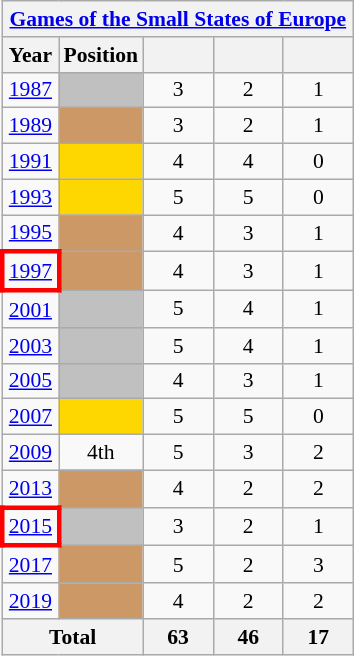<table class="wikitable" style="text-align: center;font-size:90%;">
<tr>
<th colspan=5><a href='#'>Games of the Small States of Europe</a></th>
</tr>
<tr>
<th>Year</th>
<th>Position</th>
<th width=40></th>
<th width=40></th>
<th width=40></th>
</tr>
<tr>
<td> <a href='#'>1987</a></td>
<td bgcolor=silver></td>
<td>3</td>
<td>2</td>
<td>1</td>
</tr>
<tr>
<td> <a href='#'>1989</a></td>
<td bgcolor=#cc9966></td>
<td>3</td>
<td>2</td>
<td>1</td>
</tr>
<tr>
<td> <a href='#'>1991</a></td>
<td bgcolor=gold></td>
<td>4</td>
<td>4</td>
<td>0</td>
</tr>
<tr>
<td> <a href='#'>1993</a></td>
<td bgcolor=gold></td>
<td>5</td>
<td>5</td>
<td>0</td>
</tr>
<tr>
<td> <a href='#'>1995</a></td>
<td bgcolor=#cc9966></td>
<td>4</td>
<td>3</td>
<td>1</td>
</tr>
<tr>
<td style="border: 3px solid red"> <a href='#'>1997</a></td>
<td bgcolor=#cc9966></td>
<td>4</td>
<td>3</td>
<td>1</td>
</tr>
<tr>
<td> <a href='#'>2001</a></td>
<td bgcolor=silver></td>
<td>5</td>
<td>4</td>
<td>1</td>
</tr>
<tr>
<td> <a href='#'>2003</a></td>
<td bgcolor=silver></td>
<td>5</td>
<td>4</td>
<td>1</td>
</tr>
<tr>
<td> <a href='#'>2005</a></td>
<td bgcolor=silver></td>
<td>4</td>
<td>3</td>
<td>1</td>
</tr>
<tr>
<td> <a href='#'>2007</a></td>
<td bgcolor=gold></td>
<td>5</td>
<td>5</td>
<td>0</td>
</tr>
<tr>
<td> <a href='#'>2009</a></td>
<td>4th</td>
<td>5</td>
<td>3</td>
<td>2</td>
</tr>
<tr>
<td> <a href='#'>2013</a></td>
<td bgcolor=#cc9966></td>
<td>4</td>
<td>2</td>
<td>2</td>
</tr>
<tr>
<td style="border: 3px solid red"> <a href='#'>2015</a></td>
<td bgcolor=silver></td>
<td>3</td>
<td>2</td>
<td>1</td>
</tr>
<tr>
<td> <a href='#'>2017</a></td>
<td bgcolor=#cc9966></td>
<td>5</td>
<td>2</td>
<td>3</td>
</tr>
<tr>
<td> <a href='#'>2019</a></td>
<td bgcolor=#cc9966></td>
<td>4</td>
<td>2</td>
<td>2</td>
</tr>
<tr>
<th colspan=2>Total</th>
<th>63</th>
<th>46</th>
<th>17</th>
</tr>
</table>
